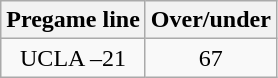<table class="wikitable">
<tr align="center">
<th style=>Pregame line</th>
<th style=>Over/under</th>
</tr>
<tr align="center">
<td>UCLA –21</td>
<td>67</td>
</tr>
</table>
